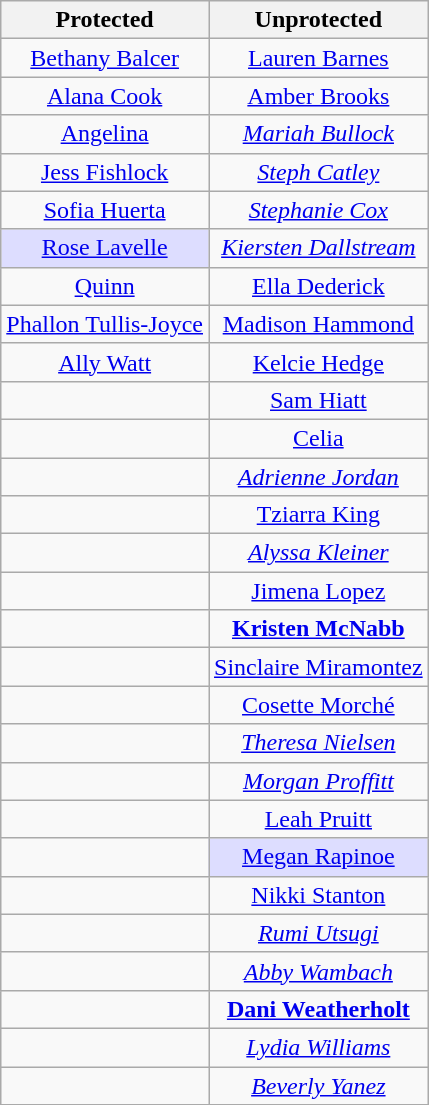<table class="wikitable" style="text-align:center">
<tr>
<th scope="col">Protected</th>
<th scope="col">Unprotected</th>
</tr>
<tr>
<td><a href='#'>Bethany Balcer</a></td>
<td><a href='#'>Lauren Barnes</a></td>
</tr>
<tr>
<td><a href='#'>Alana Cook</a></td>
<td><a href='#'>Amber Brooks</a></td>
</tr>
<tr>
<td><a href='#'>Angelina</a></td>
<td><em><a href='#'>Mariah Bullock</a></em></td>
</tr>
<tr>
<td><a href='#'>Jess Fishlock</a></td>
<td><em><a href='#'>Steph Catley</a></em></td>
</tr>
<tr>
<td><a href='#'>Sofia Huerta</a></td>
<td><em><a href='#'>Stephanie Cox</a></em></td>
</tr>
<tr>
<td style="background:#ddf;"><a href='#'>Rose Lavelle</a></td>
<td><em><a href='#'>Kiersten Dallstream</a></em></td>
</tr>
<tr>
<td><a href='#'>Quinn</a></td>
<td><a href='#'>Ella Dederick</a></td>
</tr>
<tr>
<td><a href='#'>Phallon Tullis-Joyce</a></td>
<td><a href='#'>Madison Hammond</a></td>
</tr>
<tr>
<td><a href='#'>Ally Watt</a></td>
<td><a href='#'>Kelcie Hedge</a></td>
</tr>
<tr>
<td></td>
<td><a href='#'>Sam Hiatt</a></td>
</tr>
<tr>
<td></td>
<td><a href='#'>Celia</a></td>
</tr>
<tr>
<td></td>
<td><em><a href='#'>Adrienne Jordan</a></em></td>
</tr>
<tr>
<td></td>
<td><a href='#'>Tziarra King</a></td>
</tr>
<tr>
<td></td>
<td><em><a href='#'>Alyssa Kleiner</a></em></td>
</tr>
<tr>
<td></td>
<td><a href='#'>Jimena Lopez</a></td>
</tr>
<tr>
<td></td>
<td><strong><a href='#'>Kristen McNabb</a></strong></td>
</tr>
<tr>
<td></td>
<td><a href='#'>Sinclaire Miramontez</a></td>
</tr>
<tr>
<td></td>
<td><a href='#'>Cosette Morché</a></td>
</tr>
<tr>
<td></td>
<td><em><a href='#'>Theresa Nielsen</a></em></td>
</tr>
<tr>
<td></td>
<td><em><a href='#'>Morgan Proffitt</a></em></td>
</tr>
<tr>
<td></td>
<td><a href='#'>Leah Pruitt</a></td>
</tr>
<tr>
<td></td>
<td style="background:#ddf;"><a href='#'>Megan Rapinoe</a></td>
</tr>
<tr>
<td></td>
<td><a href='#'>Nikki Stanton</a></td>
</tr>
<tr>
<td></td>
<td><em><a href='#'>Rumi Utsugi</a></em></td>
</tr>
<tr>
<td></td>
<td><em><a href='#'>Abby Wambach</a></em></td>
</tr>
<tr>
<td></td>
<td><strong><a href='#'>Dani Weatherholt</a></strong></td>
</tr>
<tr>
<td></td>
<td><em><a href='#'>Lydia Williams</a></em></td>
</tr>
<tr>
<td></td>
<td><em><a href='#'>Beverly Yanez</a></em></td>
</tr>
<tr>
</tr>
</table>
